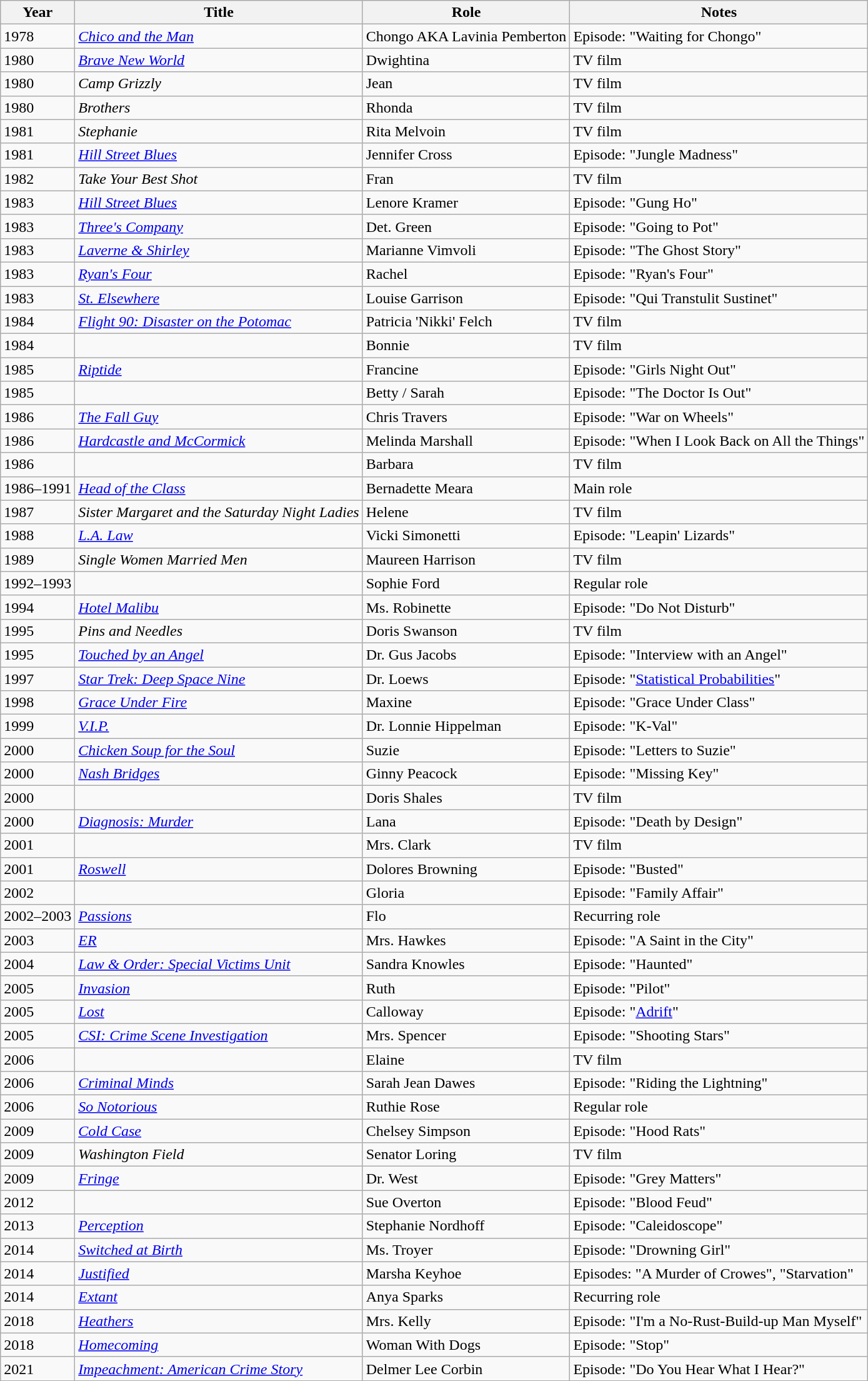<table class="wikitable sortable">
<tr>
<th>Year</th>
<th>Title</th>
<th>Role</th>
<th class="unsortable">Notes</th>
</tr>
<tr>
<td>1978</td>
<td><em><a href='#'>Chico and the Man</a></em></td>
<td>Chongo AKA Lavinia Pemberton</td>
<td>Episode: "Waiting for Chongo"</td>
</tr>
<tr>
<td>1980</td>
<td><em><a href='#'>Brave New World</a></em></td>
<td>Dwightina</td>
<td>TV film</td>
</tr>
<tr>
<td>1980</td>
<td><em>Camp Grizzly</em></td>
<td>Jean</td>
<td>TV film</td>
</tr>
<tr>
<td>1980</td>
<td><em>Brothers</em></td>
<td>Rhonda</td>
<td>TV film</td>
</tr>
<tr>
<td>1981</td>
<td><em>Stephanie</em></td>
<td>Rita Melvoin</td>
<td>TV film</td>
</tr>
<tr>
<td>1981</td>
<td><em><a href='#'>Hill Street Blues</a></em></td>
<td>Jennifer Cross</td>
<td>Episode: "Jungle Madness"</td>
</tr>
<tr>
<td>1982</td>
<td><em>Take Your Best Shot</em></td>
<td>Fran</td>
<td>TV film</td>
</tr>
<tr>
<td>1983</td>
<td><em><a href='#'>Hill Street Blues</a></em></td>
<td>Lenore Kramer</td>
<td>Episode: "Gung Ho"</td>
</tr>
<tr>
<td>1983</td>
<td><em><a href='#'>Three's Company</a></em></td>
<td>Det. Green</td>
<td>Episode: "Going to Pot"</td>
</tr>
<tr>
<td>1983</td>
<td><em><a href='#'>Laverne & Shirley</a></em></td>
<td>Marianne Vimvoli</td>
<td>Episode: "The Ghost Story"</td>
</tr>
<tr>
<td>1983</td>
<td><em><a href='#'>Ryan's Four</a></em></td>
<td>Rachel</td>
<td>Episode: "Ryan's Four"</td>
</tr>
<tr>
<td>1983</td>
<td><em><a href='#'>St. Elsewhere</a></em></td>
<td>Louise Garrison</td>
<td>Episode: "Qui Transtulit Sustinet"</td>
</tr>
<tr>
<td>1984</td>
<td><em><a href='#'>Flight 90: Disaster on the Potomac</a></em></td>
<td>Patricia 'Nikki' Felch</td>
<td>TV film</td>
</tr>
<tr>
<td>1984</td>
<td><em></em></td>
<td>Bonnie</td>
<td>TV film</td>
</tr>
<tr>
<td>1985</td>
<td><em><a href='#'>Riptide</a></em></td>
<td>Francine</td>
<td>Episode: "Girls Night Out"</td>
</tr>
<tr>
<td>1985</td>
<td><em></em></td>
<td>Betty / Sarah</td>
<td>Episode: "The Doctor Is Out"</td>
</tr>
<tr>
<td>1986</td>
<td><em><a href='#'>The Fall Guy</a></em></td>
<td>Chris Travers</td>
<td>Episode: "War on Wheels"</td>
</tr>
<tr>
<td>1986</td>
<td><em><a href='#'>Hardcastle and McCormick</a></em></td>
<td>Melinda Marshall</td>
<td>Episode: "When I Look Back on All the Things"</td>
</tr>
<tr>
<td>1986</td>
<td><em></em></td>
<td>Barbara</td>
<td>TV film</td>
</tr>
<tr>
<td>1986–1991</td>
<td><em><a href='#'>Head of the Class</a></em></td>
<td>Bernadette Meara</td>
<td>Main role</td>
</tr>
<tr>
<td>1987</td>
<td><em>Sister Margaret and the Saturday Night Ladies</em></td>
<td>Helene</td>
<td>TV film</td>
</tr>
<tr>
<td>1988</td>
<td><em><a href='#'>L.A. Law</a></em></td>
<td>Vicki Simonetti</td>
<td>Episode: "Leapin' Lizards"</td>
</tr>
<tr>
<td>1989</td>
<td><em>Single Women Married Men</em></td>
<td>Maureen Harrison</td>
<td>TV film</td>
</tr>
<tr>
<td>1992–1993</td>
<td><em></em></td>
<td>Sophie Ford</td>
<td>Regular role</td>
</tr>
<tr>
<td>1994</td>
<td><em><a href='#'>Hotel Malibu</a></em></td>
<td>Ms. Robinette</td>
<td>Episode: "Do Not Disturb"</td>
</tr>
<tr>
<td>1995</td>
<td><em>Pins and Needles</em></td>
<td>Doris Swanson</td>
<td>TV film</td>
</tr>
<tr>
<td>1995</td>
<td><em><a href='#'>Touched by an Angel</a></em></td>
<td>Dr. Gus Jacobs</td>
<td>Episode: "Interview with an Angel"</td>
</tr>
<tr>
<td>1997</td>
<td><em><a href='#'>Star Trek: Deep Space Nine</a></em></td>
<td>Dr. Loews</td>
<td>Episode: "<a href='#'>Statistical Probabilities</a>"</td>
</tr>
<tr>
<td>1998</td>
<td><em><a href='#'>Grace Under Fire</a></em></td>
<td>Maxine</td>
<td>Episode: "Grace Under Class"</td>
</tr>
<tr>
<td>1999</td>
<td><em><a href='#'>V.I.P.</a></em></td>
<td>Dr. Lonnie Hippelman</td>
<td>Episode: "K-Val"</td>
</tr>
<tr>
<td>2000</td>
<td><em><a href='#'>Chicken Soup for the Soul</a></em></td>
<td>Suzie</td>
<td>Episode: "Letters to Suzie"</td>
</tr>
<tr>
<td>2000</td>
<td><em><a href='#'>Nash Bridges</a></em></td>
<td>Ginny Peacock</td>
<td>Episode: "Missing Key"</td>
</tr>
<tr>
<td>2000</td>
<td><em></em></td>
<td>Doris Shales</td>
<td>TV film</td>
</tr>
<tr>
<td>2000</td>
<td><em><a href='#'>Diagnosis: Murder</a></em></td>
<td>Lana</td>
<td>Episode: "Death by Design"</td>
</tr>
<tr>
<td>2001</td>
<td><em></em></td>
<td>Mrs. Clark</td>
<td>TV film</td>
</tr>
<tr>
<td>2001</td>
<td><em><a href='#'>Roswell</a></em></td>
<td>Dolores Browning</td>
<td>Episode: "Busted"</td>
</tr>
<tr>
<td>2002</td>
<td><em></em></td>
<td>Gloria</td>
<td>Episode: "Family Affair"</td>
</tr>
<tr>
<td>2002–2003</td>
<td><em><a href='#'>Passions</a></em></td>
<td>Flo</td>
<td>Recurring role</td>
</tr>
<tr>
<td>2003</td>
<td><em><a href='#'>ER</a></em></td>
<td>Mrs. Hawkes</td>
<td>Episode: "A Saint in the City"</td>
</tr>
<tr>
<td>2004</td>
<td><em><a href='#'>Law & Order: Special Victims Unit</a></em></td>
<td>Sandra Knowles</td>
<td>Episode: "Haunted"</td>
</tr>
<tr>
<td>2005</td>
<td><em><a href='#'>Invasion</a></em></td>
<td>Ruth</td>
<td>Episode: "Pilot"</td>
</tr>
<tr>
<td>2005</td>
<td><em><a href='#'>Lost</a></em></td>
<td>Calloway</td>
<td>Episode: "<a href='#'>Adrift</a>"</td>
</tr>
<tr>
<td>2005</td>
<td><em><a href='#'>CSI: Crime Scene Investigation</a></em></td>
<td>Mrs. Spencer</td>
<td>Episode: "Shooting Stars"</td>
</tr>
<tr>
<td>2006</td>
<td><em></em></td>
<td>Elaine</td>
<td>TV film</td>
</tr>
<tr>
<td>2006</td>
<td><em><a href='#'>Criminal Minds</a></em></td>
<td>Sarah Jean Dawes</td>
<td>Episode: "Riding the Lightning"</td>
</tr>
<tr>
<td>2006</td>
<td><em><a href='#'>So Notorious</a></em></td>
<td>Ruthie Rose</td>
<td>Regular role</td>
</tr>
<tr>
<td>2009</td>
<td><em><a href='#'>Cold Case</a></em></td>
<td>Chelsey Simpson</td>
<td>Episode: "Hood Rats"</td>
</tr>
<tr>
<td>2009</td>
<td><em>Washington Field</em></td>
<td>Senator Loring</td>
<td>TV film</td>
</tr>
<tr>
<td>2009</td>
<td><em><a href='#'>Fringe</a></em></td>
<td>Dr. West</td>
<td>Episode: "Grey Matters"</td>
</tr>
<tr>
<td>2012</td>
<td><em></em></td>
<td>Sue Overton</td>
<td>Episode: "Blood Feud"</td>
</tr>
<tr>
<td>2013</td>
<td><em><a href='#'>Perception</a></em></td>
<td>Stephanie Nordhoff</td>
<td>Episode: "Caleidoscope"</td>
</tr>
<tr>
<td>2014</td>
<td><em><a href='#'>Switched at Birth</a></em></td>
<td>Ms. Troyer</td>
<td>Episode: "Drowning Girl"</td>
</tr>
<tr>
<td>2014</td>
<td><em><a href='#'>Justified</a></em></td>
<td>Marsha Keyhoe</td>
<td>Episodes: "A Murder of Crowes", "Starvation"</td>
</tr>
<tr>
<td>2014</td>
<td><em><a href='#'>Extant</a></em></td>
<td>Anya Sparks</td>
<td>Recurring role</td>
</tr>
<tr>
<td>2018</td>
<td><em><a href='#'>Heathers</a></em></td>
<td>Mrs. Kelly</td>
<td>Episode: "I'm a No-Rust-Build-up Man Myself"</td>
</tr>
<tr>
<td>2018</td>
<td><em><a href='#'>Homecoming</a></em></td>
<td>Woman With Dogs</td>
<td>Episode: "Stop"</td>
</tr>
<tr>
<td>2021</td>
<td><em><a href='#'>Impeachment: American Crime Story</a></em></td>
<td>Delmer Lee Corbin</td>
<td>Episode: "Do You Hear What I Hear?"</td>
</tr>
</table>
